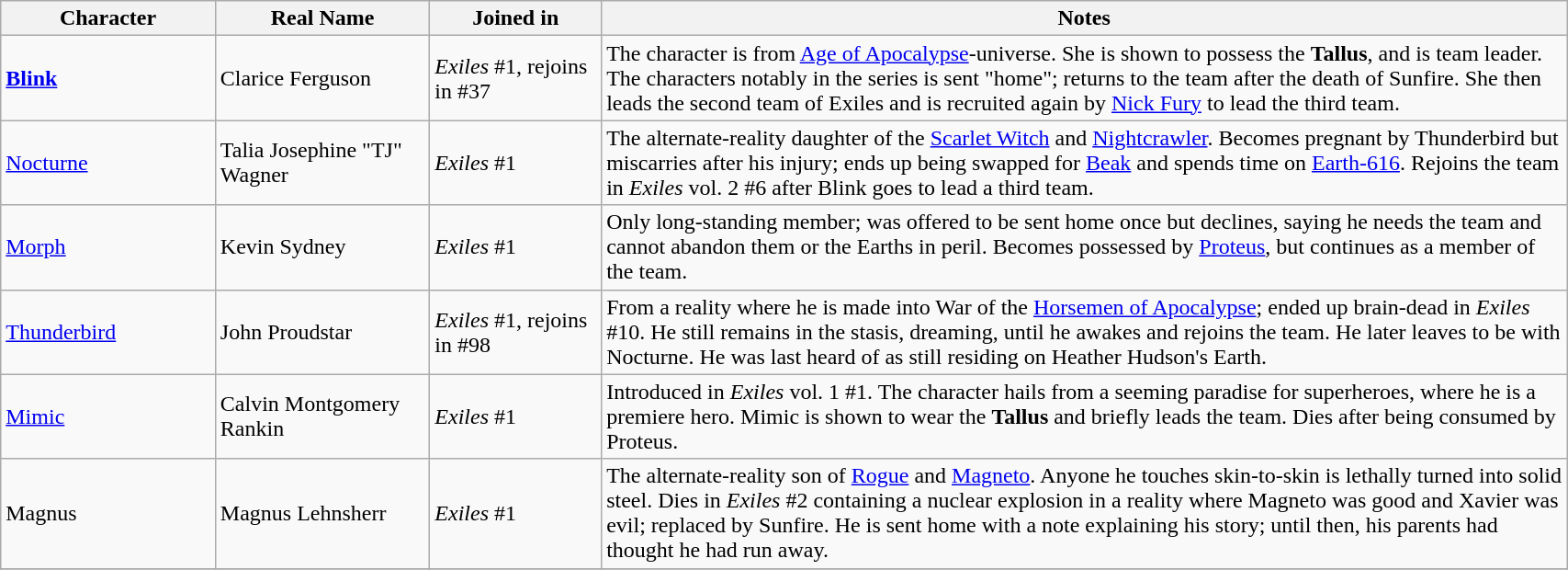<table class="wikitable" width=90%>
<tr>
<th width=10%>Character</th>
<th width=10%>Real Name</th>
<th width=8%>Joined in</th>
<th width=45%>Notes</th>
</tr>
<tr>
<td><strong><a href='#'>Blink</a></strong></td>
<td>Clarice Ferguson</td>
<td><em>Exiles</em> #1, rejoins in #37</td>
<td>The character is from <a href='#'>Age of Apocalypse</a>-universe.  She is shown to possess the <strong>Tallus</strong>, and is team leader.  The characters notably in the series is sent "home"; returns to the team after the death of Sunfire. She then leads the second team of Exiles and is recruited again by <a href='#'>Nick Fury</a> to lead the third team.</td>
</tr>
<tr>
<td><a href='#'>Nocturne</a></td>
<td>Talia Josephine "TJ" Wagner</td>
<td><em>Exiles</em> #1</td>
<td>The alternate-reality daughter of the <a href='#'>Scarlet Witch</a> and <a href='#'>Nightcrawler</a>.  Becomes pregnant by Thunderbird but miscarries after his injury; ends up being swapped for <a href='#'>Beak</a> and spends time on <a href='#'>Earth-616</a>. Rejoins the team in <em>Exiles</em> vol. 2 #6 after Blink goes to lead a third team.</td>
</tr>
<tr>
<td><a href='#'>Morph</a></td>
<td>Kevin Sydney</td>
<td><em>Exiles</em> #1</td>
<td>Only long-standing member; was offered to be sent home once but declines, saying he needs the team and cannot abandon them or the Earths in peril. Becomes possessed by <a href='#'>Proteus</a>, but continues as a member of the team.</td>
</tr>
<tr>
<td><a href='#'>Thunderbird</a></td>
<td>John Proudstar</td>
<td><em>Exiles</em> #1, rejoins in #98</td>
<td>From a reality where he is made into War of the <a href='#'>Horsemen of Apocalypse</a>; ended up brain-dead in <em>Exiles</em> #10. He still remains in the stasis, dreaming, until he awakes and rejoins the team. He later leaves to be with Nocturne. He was last heard of as still residing on Heather Hudson's Earth.</td>
</tr>
<tr>
<td><a href='#'>Mimic</a></td>
<td>Calvin Montgomery Rankin</td>
<td><em>Exiles</em> #1</td>
<td>Introduced in <em>Exiles</em> vol. 1 #1.  The character hails from a seeming paradise for superheroes, where he is a premiere hero.  Mimic is shown to wear the <strong>Tallus</strong> and briefly leads the team. Dies after being consumed by Proteus.</td>
</tr>
<tr>
<td>Magnus</td>
<td>Magnus Lehnsherr</td>
<td><em>Exiles</em> #1</td>
<td>The alternate-reality son of <a href='#'>Rogue</a> and <a href='#'>Magneto</a>. Anyone he touches skin-to-skin is lethally turned into solid steel. Dies in <em>Exiles</em> #2 containing a nuclear explosion in a reality where Magneto was good and Xavier was evil; replaced by Sunfire. He is sent home with a note explaining his story; until then, his parents had thought he had run away.</td>
</tr>
<tr>
</tr>
</table>
